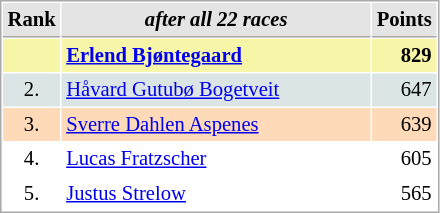<table cellspacing="1" cellpadding="3" style="border:1px solid #aaa; font-size:86%;">
<tr style="background:#e4e4e4;">
<th style="border-bottom:1px solid #aaa; width:10px;">Rank</th>
<th style="border-bottom:1px solid #aaa; width:200px; white-space:nowrap;"><em>after all 22 races</em></th>
<th style="border-bottom:1px solid #aaa; width:20px;">Points</th>
</tr>
<tr style="background:#f7f6a8;">
<td style="text-align:center"></td>
<td> <strong><a href='#'>Erlend Bjøntegaard</a></strong></td>
<td align=right><strong>829</strong></td>
</tr>
<tr style="background:#dce5e5;">
<td style="text-align:center">2.</td>
<td> <a href='#'>Håvard Gutubø Bogetveit</a></td>
<td align=right>647</td>
</tr>
<tr style="background:#ffdab9;">
<td style="text-align:center">3.</td>
<td> <a href='#'>Sverre Dahlen Aspenes</a></td>
<td align=right>639</td>
</tr>
<tr>
<td style="text-align:center">4.</td>
<td> <a href='#'>Lucas Fratzscher</a></td>
<td align=right>605</td>
</tr>
<tr>
<td style="text-align:center">5.</td>
<td> <a href='#'>Justus Strelow</a></td>
<td align=right>565</td>
</tr>
</table>
